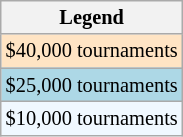<table class=wikitable style="font-size:85%">
<tr>
<th>Legend</th>
</tr>
<tr style="background:#ffe4c4;">
<td>$40,000 tournaments</td>
</tr>
<tr style="background:lightblue;">
<td>$25,000 tournaments</td>
</tr>
<tr style="background:#f0f8ff;">
<td>$10,000 tournaments</td>
</tr>
</table>
